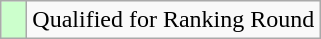<table class="wikitable">
<tr>
<td width="10px" bgcolor="#ccffcc"></td>
<td>Qualified for Ranking Round</td>
</tr>
</table>
